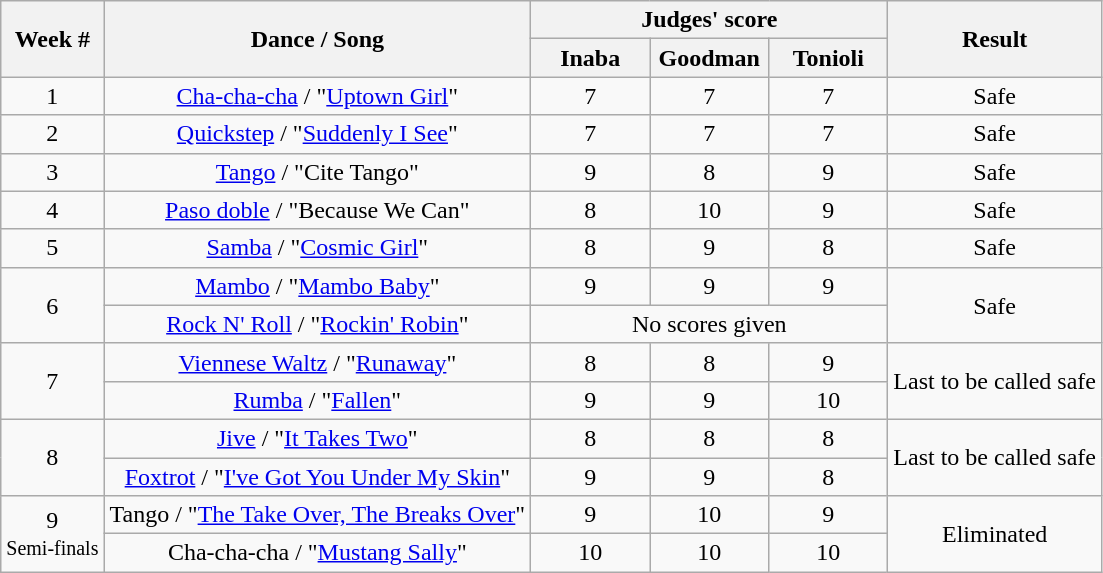<table class="wikitable" style="text-align: center;">
<tr>
<th rowspan="2">Week #</th>
<th rowspan="2">Dance / Song</th>
<th colspan="3">Judges' score</th>
<th rowspan="2">Result</th>
</tr>
<tr>
<th style="min-width: 4.5em;">Inaba</th>
<th style="min-width: 4.5em;">Goodman</th>
<th style="min-width: 4.5em;">Tonioli</th>
</tr>
<tr>
<td>1</td>
<td><a href='#'>Cha-cha-cha</a> / "<a href='#'>Uptown Girl</a>"</td>
<td>7</td>
<td>7</td>
<td>7</td>
<td>Safe</td>
</tr>
<tr>
<td>2</td>
<td><a href='#'>Quickstep</a> / "<a href='#'>Suddenly I See</a>"</td>
<td>7</td>
<td>7</td>
<td>7</td>
<td>Safe</td>
</tr>
<tr>
<td>3</td>
<td><a href='#'>Tango</a> / "Cite Tango"</td>
<td>9</td>
<td>8</td>
<td>9</td>
<td>Safe</td>
</tr>
<tr>
<td>4</td>
<td><a href='#'>Paso doble</a> / "Because We Can"</td>
<td>8</td>
<td>10</td>
<td>9</td>
<td>Safe</td>
</tr>
<tr>
<td>5</td>
<td><a href='#'>Samba</a> / "<a href='#'>Cosmic Girl</a>"</td>
<td>8</td>
<td>9</td>
<td>8</td>
<td>Safe</td>
</tr>
<tr>
<td rowspan="2">6</td>
<td><a href='#'>Mambo</a> / "<a href='#'>Mambo Baby</a>"</td>
<td>9</td>
<td>9</td>
<td>9</td>
<td rowspan="2">Safe</td>
</tr>
<tr>
<td><a href='#'>Rock N' Roll</a> / "<a href='#'>Rockin' Robin</a>"</td>
<td colspan="3">No scores given</td>
</tr>
<tr>
<td rowspan="2">7</td>
<td><a href='#'>Viennese Waltz</a> / "<a href='#'>Runaway</a>"</td>
<td>8</td>
<td>8</td>
<td>9</td>
<td rowspan="2">Last to be called safe</td>
</tr>
<tr>
<td><a href='#'>Rumba</a> / "<a href='#'>Fallen</a>"</td>
<td>9</td>
<td>9</td>
<td>10</td>
</tr>
<tr>
<td rowspan="2">8</td>
<td><a href='#'>Jive</a> / "<a href='#'>It Takes Two</a>"</td>
<td>8</td>
<td>8</td>
<td>8</td>
<td rowspan="2">Last to be called safe</td>
</tr>
<tr>
<td><a href='#'>Foxtrot</a> / "<a href='#'>I've Got You Under My Skin</a>"</td>
<td>9</td>
<td>9</td>
<td>8</td>
</tr>
<tr>
<td rowspan="2">9<br><small>Semi-finals</small></td>
<td>Tango / "<a href='#'>The Take Over, The Breaks Over</a>"</td>
<td>9</td>
<td>10</td>
<td>9</td>
<td rowspan="2">Eliminated</td>
</tr>
<tr>
<td>Cha-cha-cha / "<a href='#'>Mustang Sally</a>"</td>
<td>10</td>
<td>10</td>
<td>10</td>
</tr>
</table>
